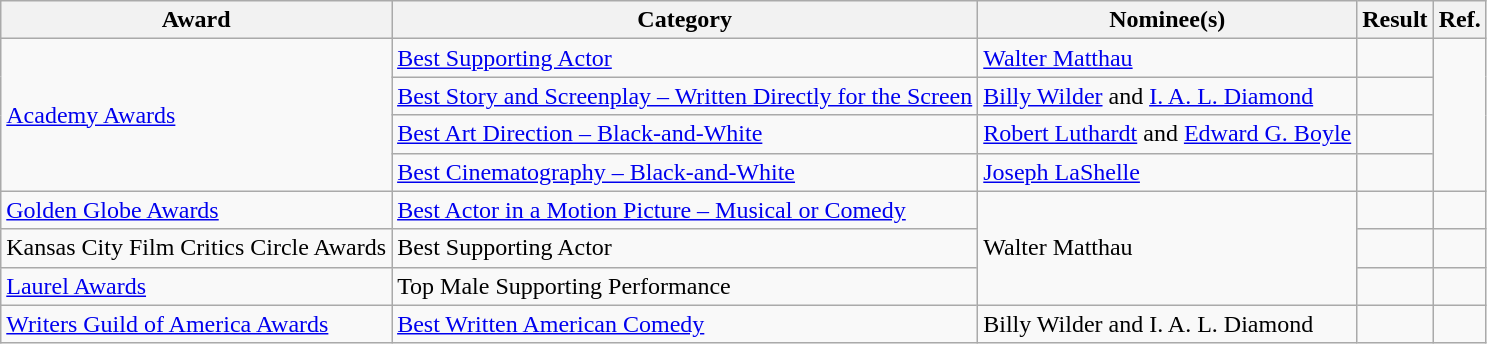<table class="wikitable plainrowheaders">
<tr>
<th>Award</th>
<th>Category</th>
<th>Nominee(s)</th>
<th>Result</th>
<th>Ref.</th>
</tr>
<tr>
<td rowspan="4"><a href='#'>Academy Awards</a></td>
<td><a href='#'>Best Supporting Actor</a></td>
<td><a href='#'>Walter Matthau</a></td>
<td></td>
<td align="center" rowspan="4"></td>
</tr>
<tr>
<td><a href='#'>Best Story and Screenplay – Written Directly for the Screen</a></td>
<td><a href='#'>Billy Wilder</a> and <a href='#'>I. A. L. Diamond</a></td>
<td></td>
</tr>
<tr>
<td><a href='#'>Best Art Direction – Black-and-White</a></td>
<td><a href='#'>Robert Luthardt</a> and <a href='#'>Edward G. Boyle</a></td>
<td></td>
</tr>
<tr>
<td><a href='#'>Best Cinematography – Black-and-White</a></td>
<td><a href='#'>Joseph LaShelle</a></td>
<td></td>
</tr>
<tr>
<td><a href='#'>Golden Globe Awards</a></td>
<td><a href='#'>Best Actor in a Motion Picture – Musical or Comedy</a></td>
<td rowspan="3">Walter Matthau</td>
<td></td>
<td align="center"></td>
</tr>
<tr>
<td>Kansas City Film Critics Circle Awards</td>
<td>Best Supporting Actor</td>
<td></td>
<td align="center"></td>
</tr>
<tr>
<td><a href='#'>Laurel Awards</a></td>
<td>Top Male Supporting Performance</td>
<td></td>
<td align="center"></td>
</tr>
<tr>
<td><a href='#'>Writers Guild of America Awards</a></td>
<td><a href='#'>Best Written American Comedy</a></td>
<td>Billy Wilder and I. A. L. Diamond</td>
<td></td>
<td align="center"></td>
</tr>
</table>
